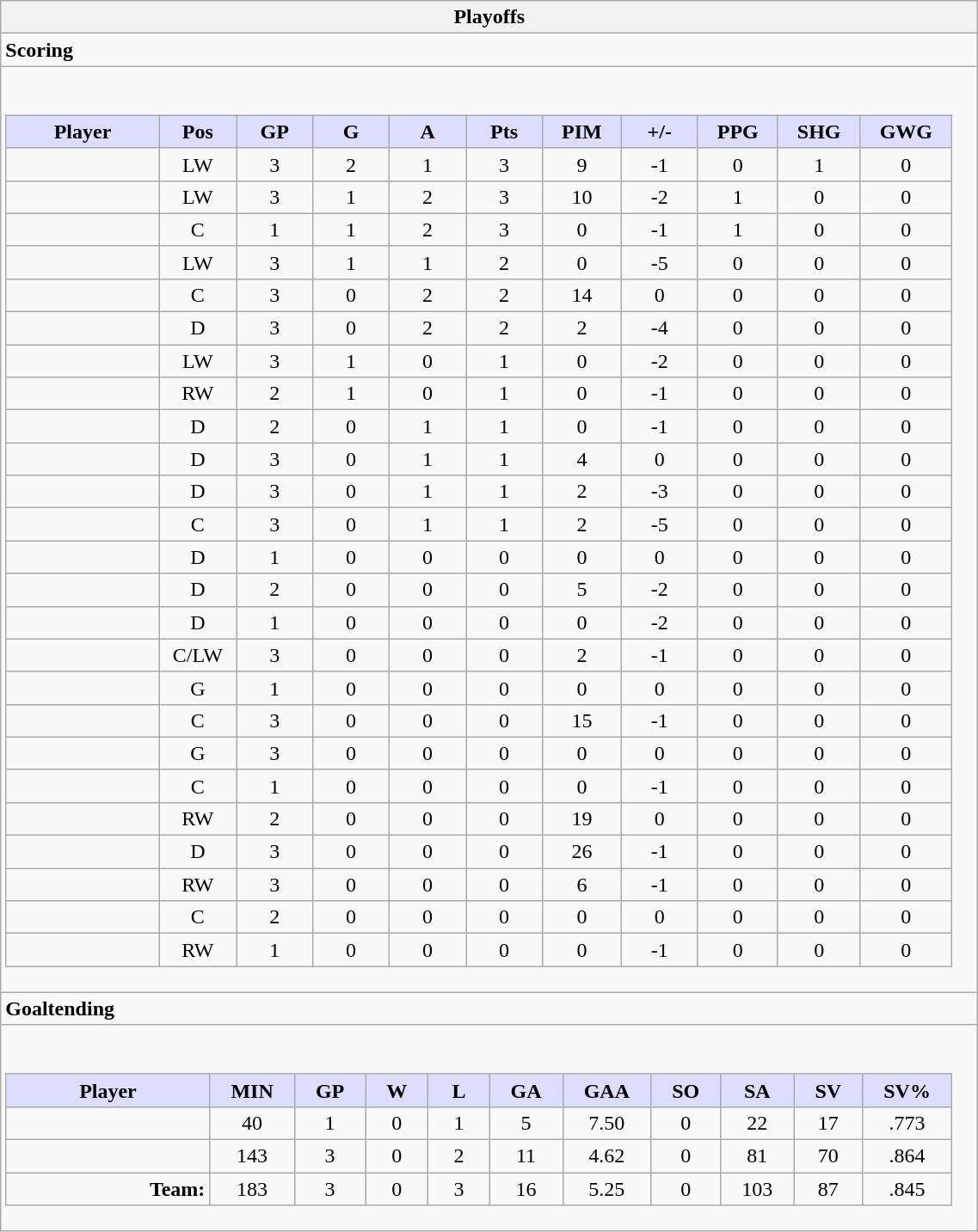<table class="wikitable collapsible" style="width:60%;">
<tr>
<th>Playoffs</th>
</tr>
<tr>
<td class="tocccolors"><strong>Scoring</strong></td>
</tr>
<tr>
<td><br><table class="wikitable sortable">
<tr style="text-align:center;">
<th style="background:#ddf; width:10%;">Player</th>
<th style="background:#ddf; width:3%;" title="Position">Pos</th>
<th style="background:#ddf; width:5%;" title="Games played">GP</th>
<th style="background:#ddf; width:5%;" title="Goals">G</th>
<th style="background:#ddf; width:5%;" title="Assists">A</th>
<th style="background:#ddf; width:5%;" title="Points">Pts</th>
<th style="background:#ddf; width:5%;" title="Penalties in Minutes">PIM</th>
<th style="background:#ddf; width:5%;" title="Plus/minus">+/-</th>
<th style="background:#ddf; width:5%;" title="Power play goals">PPG</th>
<th style="background:#ddf; width:5%;" title="Short-handed goals">SHG</th>
<th style="background:#ddf; width:5%;" title="Game-winning goals">GWG</th>
</tr>
<tr style="text-align:center;">
<td style="text-align:right;"></td>
<td>LW</td>
<td>3</td>
<td>2</td>
<td>1</td>
<td>3</td>
<td>9</td>
<td>-1</td>
<td>0</td>
<td>1</td>
<td>0</td>
</tr>
<tr style="text-align:center;">
<td style="text-align:right;"></td>
<td>LW</td>
<td>3</td>
<td>1</td>
<td>2</td>
<td>3</td>
<td>10</td>
<td>-2</td>
<td>1</td>
<td>0</td>
<td>0</td>
</tr>
<tr style="text-align:center;">
<td style="text-align:right;"></td>
<td>C</td>
<td>1</td>
<td>1</td>
<td>2</td>
<td>3</td>
<td>0</td>
<td>-1</td>
<td>1</td>
<td>0</td>
<td>0</td>
</tr>
<tr style="text-align:center;">
<td style="text-align:right;"></td>
<td>LW</td>
<td>3</td>
<td>1</td>
<td>1</td>
<td>2</td>
<td>0</td>
<td>-5</td>
<td>0</td>
<td>0</td>
<td>0</td>
</tr>
<tr style="text-align:center;">
<td style="text-align:right;"></td>
<td>C</td>
<td>3</td>
<td>0</td>
<td>2</td>
<td>2</td>
<td>14</td>
<td>0</td>
<td>0</td>
<td>0</td>
<td>0</td>
</tr>
<tr style="text-align:center;">
<td style="text-align:right;"></td>
<td>D</td>
<td>3</td>
<td>0</td>
<td>2</td>
<td>2</td>
<td>2</td>
<td>-4</td>
<td>0</td>
<td>0</td>
<td>0</td>
</tr>
<tr style="text-align:center;">
<td style="text-align:right;"></td>
<td>LW</td>
<td>3</td>
<td>1</td>
<td>0</td>
<td>1</td>
<td>0</td>
<td>-2</td>
<td>0</td>
<td>0</td>
<td>0</td>
</tr>
<tr style="text-align:center;">
<td style="text-align:right;"></td>
<td>RW</td>
<td>2</td>
<td>1</td>
<td>0</td>
<td>1</td>
<td>0</td>
<td>-1</td>
<td>0</td>
<td>0</td>
<td>0</td>
</tr>
<tr style="text-align:center;">
<td style="text-align:right;"></td>
<td>D</td>
<td>2</td>
<td>0</td>
<td>1</td>
<td>1</td>
<td>0</td>
<td>-1</td>
<td>0</td>
<td>0</td>
<td>0</td>
</tr>
<tr style="text-align:center;">
<td style="text-align:right;"></td>
<td>D</td>
<td>3</td>
<td>0</td>
<td>1</td>
<td>1</td>
<td>4</td>
<td>0</td>
<td>0</td>
<td>0</td>
<td>0</td>
</tr>
<tr style="text-align:center;">
<td style="text-align:right;"></td>
<td>D</td>
<td>3</td>
<td>0</td>
<td>1</td>
<td>1</td>
<td>2</td>
<td>-3</td>
<td>0</td>
<td>0</td>
<td>0</td>
</tr>
<tr style="text-align:center;">
<td style="text-align:right;"></td>
<td>C</td>
<td>3</td>
<td>0</td>
<td>1</td>
<td>1</td>
<td>2</td>
<td>-5</td>
<td>0</td>
<td>0</td>
<td>0</td>
</tr>
<tr style="text-align:center;">
<td style="text-align:right;"></td>
<td>D</td>
<td>1</td>
<td>0</td>
<td>0</td>
<td>0</td>
<td>0</td>
<td>0</td>
<td>0</td>
<td>0</td>
<td>0</td>
</tr>
<tr style="text-align:center;">
<td style="text-align:right;"></td>
<td>D</td>
<td>2</td>
<td>0</td>
<td>0</td>
<td>0</td>
<td>5</td>
<td>-2</td>
<td>0</td>
<td>0</td>
<td>0</td>
</tr>
<tr style="text-align:center;">
<td style="text-align:right;"></td>
<td>D</td>
<td>1</td>
<td>0</td>
<td>0</td>
<td>0</td>
<td>0</td>
<td>-2</td>
<td>0</td>
<td>0</td>
<td>0</td>
</tr>
<tr style="text-align:center;">
<td style="text-align:right;"></td>
<td>C/LW</td>
<td>3</td>
<td>0</td>
<td>0</td>
<td>0</td>
<td>2</td>
<td>-1</td>
<td>0</td>
<td>0</td>
<td>0</td>
</tr>
<tr style="text-align:center;">
<td style="text-align:right;"></td>
<td>G</td>
<td>1</td>
<td>0</td>
<td>0</td>
<td>0</td>
<td>0</td>
<td>0</td>
<td>0</td>
<td>0</td>
<td>0</td>
</tr>
<tr style="text-align:center;">
<td style="text-align:right;"></td>
<td>C</td>
<td>3</td>
<td>0</td>
<td>0</td>
<td>0</td>
<td>15</td>
<td>-1</td>
<td>0</td>
<td>0</td>
<td>0</td>
</tr>
<tr style="text-align:center;">
<td style="text-align:right;"></td>
<td>G</td>
<td>3</td>
<td>0</td>
<td>0</td>
<td>0</td>
<td>0</td>
<td>0</td>
<td>0</td>
<td>0</td>
<td>0</td>
</tr>
<tr style="text-align:center;">
<td style="text-align:right;"></td>
<td>C</td>
<td>1</td>
<td>0</td>
<td>0</td>
<td>0</td>
<td>0</td>
<td>-1</td>
<td>0</td>
<td>0</td>
<td>0</td>
</tr>
<tr style="text-align:center;">
<td style="text-align:right;"></td>
<td>RW</td>
<td>2</td>
<td>0</td>
<td>0</td>
<td>0</td>
<td>19</td>
<td>0</td>
<td>0</td>
<td>0</td>
<td>0</td>
</tr>
<tr style="text-align:center;">
<td style="text-align:right;"></td>
<td>D</td>
<td>3</td>
<td>0</td>
<td>0</td>
<td>0</td>
<td>26</td>
<td>-1</td>
<td>0</td>
<td>0</td>
<td>0</td>
</tr>
<tr style="text-align:center;">
<td style="text-align:right;"></td>
<td>RW</td>
<td>3</td>
<td>0</td>
<td>0</td>
<td>0</td>
<td>6</td>
<td>-1</td>
<td>0</td>
<td>0</td>
<td>0</td>
</tr>
<tr style="text-align:center;">
<td style="text-align:right;"></td>
<td>C</td>
<td>2</td>
<td>0</td>
<td>0</td>
<td>0</td>
<td>0</td>
<td>0</td>
<td>0</td>
<td>0</td>
<td>0</td>
</tr>
<tr style="text-align:center;">
<td style="text-align:right;"></td>
<td>RW</td>
<td>1</td>
<td>0</td>
<td>0</td>
<td>0</td>
<td>0</td>
<td>-1</td>
<td>0</td>
<td>0</td>
<td>0</td>
</tr>
</table>
</td>
</tr>
<tr>
<td class="toccolors"><strong>Goaltending</strong></td>
</tr>
<tr>
<td><br><table class="wikitable sortable">
<tr>
<th style="background:#ddf; width:10%;">Player</th>
<th style="width:3%; background:#ddf;" title="Minutes played">MIN</th>
<th style="width:3%; background:#ddf;" title="Games played in">GP</th>
<th style="width:3%; background:#ddf;" title="Wins">W</th>
<th style="width:3%; background:#ddf;" title="Losses">L</th>
<th style="width:3%; background:#ddf;" title="Goals against">GA</th>
<th style="width:3%; background:#ddf;" title="Goals against average">GAA</th>
<th style="width:3%; background:#ddf;" title="Shut-outs">SO</th>
<th style="width:3%; background:#ddf;" title="Shots against">SA</th>
<th style="width:3%; background:#ddf;" title="Shots saved">SV</th>
<th style="width:3%; background:#ddf;" title="Save percentage">SV%</th>
</tr>
<tr style="text-align:center;">
<td style="text-align:right;"></td>
<td>40</td>
<td>1</td>
<td>0</td>
<td>1</td>
<td>5</td>
<td>7.50</td>
<td>0</td>
<td>22</td>
<td>17</td>
<td>.773</td>
</tr>
<tr style="text-align:center;">
<td style="text-align:right;"></td>
<td>143</td>
<td>3</td>
<td>0</td>
<td>2</td>
<td>11</td>
<td>4.62</td>
<td>0</td>
<td>81</td>
<td>70</td>
<td>.864</td>
</tr>
<tr style="text-align:center;">
<td style="text-align:right;"><strong>Team:</strong></td>
<td>183</td>
<td>3</td>
<td>0</td>
<td>3</td>
<td>16</td>
<td>5.25</td>
<td>0</td>
<td>103</td>
<td>87</td>
<td>.845</td>
</tr>
</table>
</td>
</tr>
</table>
